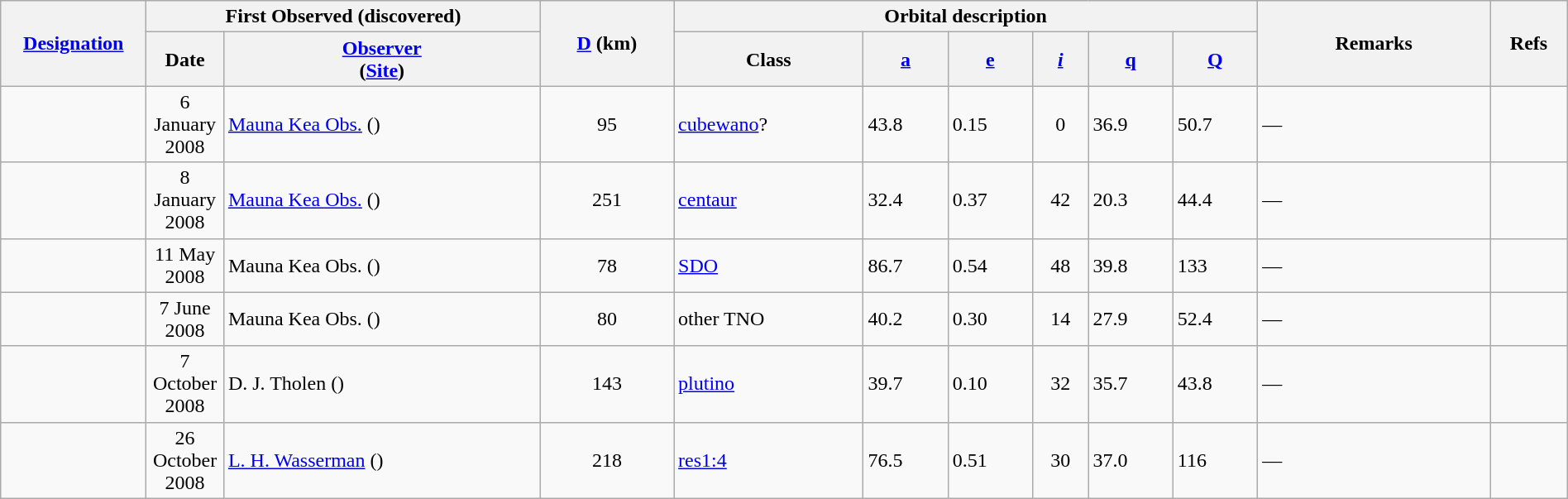<table class="wikitable sortable" style="width: 100%;">
<tr>
<th width= 110 rowspan=2><a href='#'>Designation</a></th>
<th colspan=2 width=115>First Observed (discovered)</th>
<th rowspan=2><a href='#'>D</a> (km)</th>
<th colspan=6>Orbital description</th>
<th rowspan=2 width=180>Remarks</th>
<th rowspan=2 width=55 class="unsortable">Refs</th>
</tr>
<tr>
<th width=55>Date</th>
<th><a href='#'>Observer</a><br>(<a href='#'>Site</a>)</th>
<th>Class</th>
<th><a href='#'>a</a><br></th>
<th><a href='#'>e</a></th>
<th><a href='#'><em>i</em></a><br></th>
<th><a href='#'>q</a><br></th>
<th><a href='#'>Q</a><br></th>
</tr>
<tr id="2008 AP118">
<td></td>
<td align=center>6 January 2008</td>
<td><a href='#'>Mauna Kea Obs.</a> ()</td>
<td align=center>95</td>
<td><a href='#'>cubewano</a>?</td>
<td>43.8</td>
<td>0.15</td>
<td align=center>0</td>
<td>36.9</td>
<td>50.7</td>
<td>—</td>
<td></td>
</tr>
<tr id="2008 AU138">
<td></td>
<td align=center>8 January 2008</td>
<td><a href='#'>Mauna Kea Obs.</a> ()</td>
<td align=center>251</td>
<td><a href='#'>centaur</a></td>
<td>32.4</td>
<td>0.37</td>
<td align=center>42</td>
<td>20.3</td>
<td>44.4</td>
<td>—</td>
<td></td>
</tr>
<tr id="2008 JO41">
<td></td>
<td align=center>11 May 2008</td>
<td>Mauna Kea Obs. ()</td>
<td align=center>78</td>
<td><a href='#'>SDO</a></td>
<td>86.7</td>
<td>0.54</td>
<td align=center>48</td>
<td>39.8</td>
<td>133</td>
<td>—</td>
<td></td>
</tr>
<tr id="2008 LD18">
<td></td>
<td align=center>7 June 2008</td>
<td>Mauna Kea Obs. ()</td>
<td align=center>80</td>
<td>other TNO</td>
<td>40.2</td>
<td>0.30</td>
<td align=center>14</td>
<td>27.9</td>
<td>52.4</td>
<td>—</td>
<td></td>
</tr>
<tr id="2008 TA239">
<td></td>
<td align=center>7 October 2008</td>
<td>D. J. Tholen ()</td>
<td align=center>143</td>
<td><a href='#'>plutino</a></td>
<td>39.7</td>
<td>0.10</td>
<td align=center>32</td>
<td>35.7</td>
<td>43.8</td>
<td>—</td>
<td></td>
</tr>
<tr id="2008 UA332">
<td></td>
<td align=center>26 October 2008</td>
<td><a href='#'>L. H. Wasserman</a> ()</td>
<td align=center>218</td>
<td><a href='#'>res</a><a href='#'>1:4</a></td>
<td>76.5</td>
<td>0.51</td>
<td align=center>30</td>
<td>37.0</td>
<td>116</td>
<td>—</td>
<td></td>
</tr>
</table>
